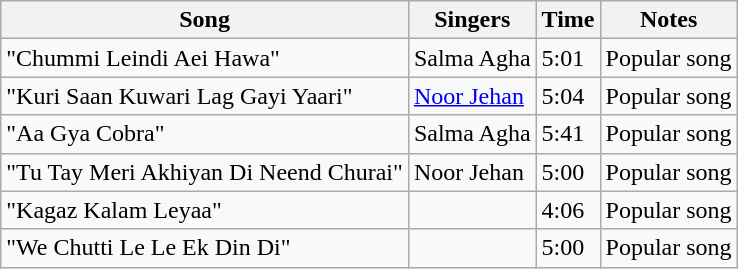<table class="wikitable">
<tr>
<th>Song</th>
<th>Singers</th>
<th>Time</th>
<th>Notes</th>
</tr>
<tr>
<td>"Chummi Leindi Aei Hawa"</td>
<td>Salma Agha</td>
<td>5:01</td>
<td>Popular song</td>
</tr>
<tr>
<td>"Kuri Saan Kuwari Lag Gayi Yaari"</td>
<td><a href='#'>Noor Jehan</a></td>
<td>5:04</td>
<td>Popular song</td>
</tr>
<tr>
<td>"Aa Gya Cobra"</td>
<td>Salma Agha</td>
<td>5:41</td>
<td>Popular song</td>
</tr>
<tr>
<td>"Tu Tay Meri Akhiyan Di Neend Churai"</td>
<td>Noor Jehan</td>
<td>5:00</td>
<td>Popular song</td>
</tr>
<tr>
<td>"Kagaz Kalam Leyaa"</td>
<td></td>
<td>4:06</td>
<td>Popular song</td>
</tr>
<tr>
<td>"We Chutti Le Le Ek Din Di"</td>
<td></td>
<td>5:00</td>
<td>Popular song</td>
</tr>
</table>
